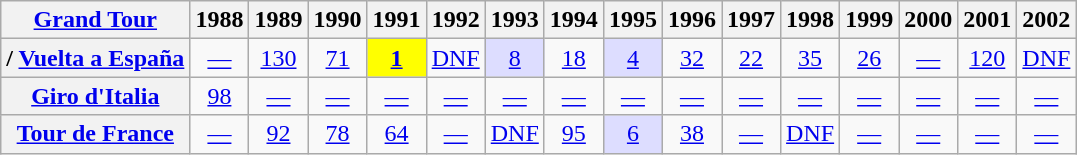<table class="wikitable plainrowheaders">
<tr>
<th scope="col"><a href='#'>Grand Tour</a></th>
<th scope="col">1988</th>
<th scope="col">1989</th>
<th scope="col">1990</th>
<th scope="col">1991</th>
<th scope="col">1992</th>
<th scope="col">1993</th>
<th scope="col">1994</th>
<th scope="col">1995</th>
<th scope="col">1996</th>
<th scope="col">1997</th>
<th scope="col">1998</th>
<th scope="col">1999</th>
<th scope="col">2000</th>
<th scope="col">2001</th>
<th scope="col">2002</th>
</tr>
<tr style="text-align:center;">
<th scope="row">/ <a href='#'>Vuelta a España</a></th>
<td><a href='#'>—</a></td>
<td><a href='#'>130</a></td>
<td><a href='#'>71</a></td>
<td style="background:yellow;"><a href='#'><strong>1</strong></a></td>
<td><a href='#'>DNF</a></td>
<td style="background:#ddf;"><a href='#'>8</a></td>
<td><a href='#'>18</a></td>
<td style="background:#ddf;"><a href='#'>4</a></td>
<td><a href='#'>32</a></td>
<td><a href='#'>22</a></td>
<td><a href='#'>35</a></td>
<td><a href='#'>26</a></td>
<td><a href='#'>—</a></td>
<td><a href='#'>120</a></td>
<td><a href='#'>DNF</a></td>
</tr>
<tr style="text-align:center;">
<th scope="row"> <a href='#'>Giro d'Italia</a></th>
<td><a href='#'>98</a></td>
<td><a href='#'>—</a></td>
<td><a href='#'>—</a></td>
<td><a href='#'>—</a></td>
<td><a href='#'>—</a></td>
<td><a href='#'>—</a></td>
<td><a href='#'>—</a></td>
<td><a href='#'>—</a></td>
<td><a href='#'>—</a></td>
<td><a href='#'>—</a></td>
<td><a href='#'>—</a></td>
<td><a href='#'>—</a></td>
<td><a href='#'>—</a></td>
<td><a href='#'>—</a></td>
<td><a href='#'>—</a></td>
</tr>
<tr style="text-align:center;">
<th scope="row"> <a href='#'>Tour de France</a></th>
<td><a href='#'>—</a></td>
<td><a href='#'>92</a></td>
<td><a href='#'>78</a></td>
<td><a href='#'>64</a></td>
<td><a href='#'>—</a></td>
<td><a href='#'>DNF</a></td>
<td><a href='#'>95</a></td>
<td style="background:#ddf;"><a href='#'>6</a></td>
<td><a href='#'>38</a></td>
<td><a href='#'>—</a></td>
<td><a href='#'>DNF</a></td>
<td><a href='#'>—</a></td>
<td><a href='#'>—</a></td>
<td><a href='#'>—</a></td>
<td><a href='#'>—</a></td>
</tr>
</table>
